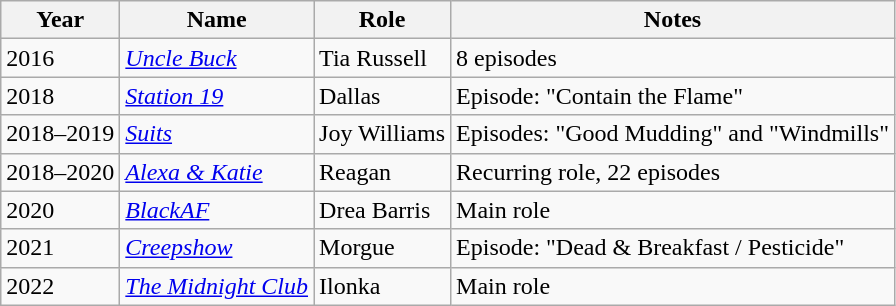<table class="wikitable">
<tr>
<th>Year</th>
<th>Name</th>
<th>Role</th>
<th>Notes</th>
</tr>
<tr>
<td>2016</td>
<td><em><a href='#'>Uncle Buck</a></em></td>
<td>Tia Russell</td>
<td>8 episodes</td>
</tr>
<tr>
<td>2018</td>
<td><em><a href='#'>Station 19</a></em></td>
<td>Dallas</td>
<td>Episode: "Contain the Flame"</td>
</tr>
<tr>
<td>2018–2019</td>
<td><em><a href='#'>Suits</a></em></td>
<td>Joy Williams</td>
<td>Episodes: "Good Mudding" and "Windmills"</td>
</tr>
<tr>
<td>2018–2020</td>
<td><em><a href='#'>Alexa & Katie</a></em></td>
<td>Reagan</td>
<td>Recurring role, 22 episodes</td>
</tr>
<tr>
<td>2020</td>
<td><em><a href='#'>BlackAF</a></em></td>
<td>Drea Barris</td>
<td>Main role</td>
</tr>
<tr>
<td>2021</td>
<td><em><a href='#'>Creepshow</a></em></td>
<td>Morgue</td>
<td>Episode: "Dead & Breakfast / Pesticide"</td>
</tr>
<tr>
<td>2022</td>
<td><em><a href='#'>The Midnight Club</a></em></td>
<td>Ilonka</td>
<td>Main role</td>
</tr>
</table>
